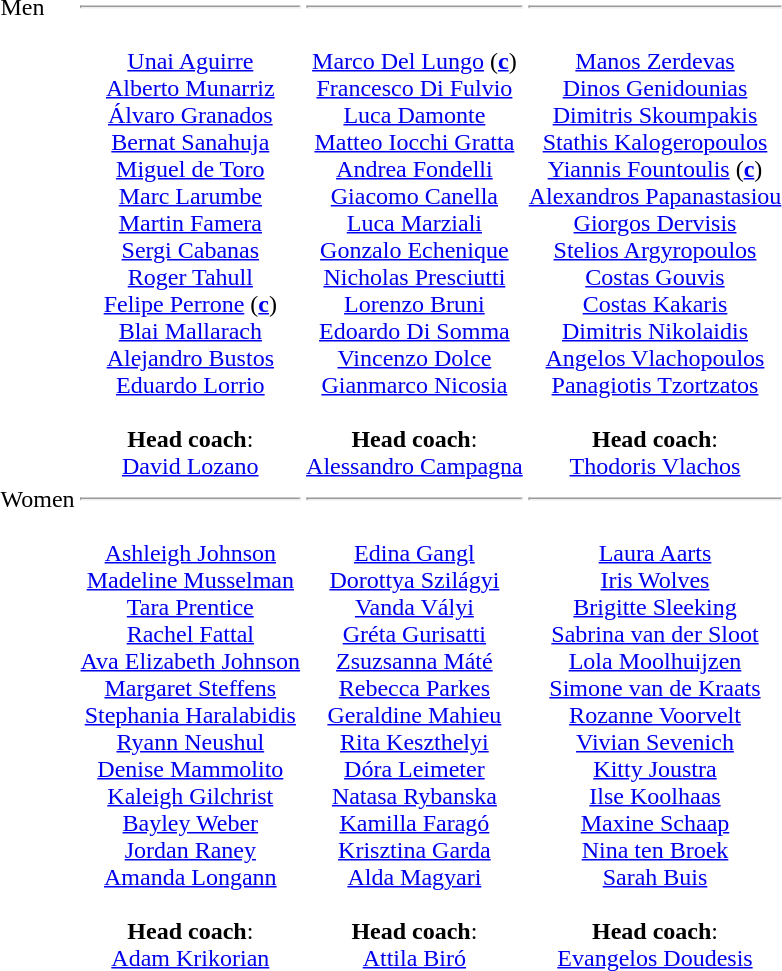<table>
<tr valign="top">
<td>Men<br></td>
<td style="text-align:center; vertical-align:top;"> <hr><br><a href='#'>Unai Aguirre</a><br> <a href='#'>Alberto Munarriz</a><br> <a href='#'>Álvaro Granados</a><br> <a href='#'>Bernat Sanahuja</a><br> <a href='#'>Miguel de Toro</a><br> <a href='#'>Marc Larumbe</a><br> <a href='#'>Martin Famera</a><br> <a href='#'>Sergi Cabanas</a><br> <a href='#'>Roger Tahull</a><br> <a href='#'>Felipe Perrone</a> (<a href='#'><strong>c</strong></a>)<br> <a href='#'>Blai Mallarach</a><br> <a href='#'>Alejandro Bustos</a><br> <a href='#'>Eduardo Lorrio</a><br><br><strong>Head coach</strong>: <br><a href='#'>David Lozano</a></td>
<td style="text-align:center; vertical-align:top;"><hr><br><a href='#'>Marco Del Lungo</a> (<a href='#'><strong>c</strong></a>)<br> <a href='#'>Francesco Di Fulvio</a><br> <a href='#'>Luca Damonte</a><br> <a href='#'>Matteo Iocchi Gratta</a> <br> <a href='#'>Andrea Fondelli</a><br> <a href='#'>Giacomo Canella</a> <br> <a href='#'>Luca Marziali</a><br> <a href='#'>Gonzalo Echenique</a><br> <a href='#'>Nicholas Presciutti</a><br> <a href='#'>Lorenzo Bruni</a><br> <a href='#'>Edoardo Di Somma</a><br> <a href='#'>Vincenzo Dolce</a><br> <a href='#'>Gianmarco Nicosia</a><br><br><strong>Head coach</strong>: <br><a href='#'>Alessandro Campagna</a></td>
<td style="text-align:center; vertical-align:top;"><hr><br><a href='#'>Manos Zerdevas</a><br> <a href='#'>Dinos Genidounias</a><br> <a href='#'>Dimitris Skoumpakis</a><br> <a href='#'>Stathis Kalogeropoulos</a><br> <a href='#'>Yiannis Fountoulis</a> (<a href='#'><strong>c</strong></a>)<br> <a href='#'>Alexandros Papanastasiou</a><br> <a href='#'>Giorgos Dervisis</a><br> <a href='#'>Stelios Argyropoulos</a><br> <a href='#'>Costas Gouvis</a><br> <a href='#'>Costas Kakaris</a><br><a href='#'>Dimitris Nikolaidis</a><br> <a href='#'>Angelos Vlachopoulos</a><br><a href='#'>Panagiotis Tzortzatos</a><br><br><strong>Head coach</strong>: <br><a href='#'>Thodoris Vlachos</a></td>
</tr>
<tr valign="top">
<td>Women<br></td>
<td style="text-align:center; vertical-align:top;"> <hr><br><a href='#'>Ashleigh Johnson</a><br> <a href='#'>Madeline Musselman</a><br> <a href='#'>Tara Prentice</a><br> <a href='#'>Rachel Fattal</a><br> <a href='#'>Ava Elizabeth Johnson</a><br> <a href='#'>Margaret Steffens</a><br> <a href='#'>Stephania Haralabidis</a><br> <a href='#'>Ryann Neushul</a><br> <a href='#'>Denise Mammolito</a><br> <a href='#'>Kaleigh Gilchrist</a><br> <a href='#'>Bayley Weber</a><br> <a href='#'>Jordan Raney</a><br> <a href='#'>Amanda Longann</a><br><br><strong>Head coach</strong>: <br><a href='#'>Adam Krikorian</a></td>
<td style="text-align:center; vertical-align:top;"> <hr><br><a href='#'>Edina Gangl</a><br> <a href='#'>Dorottya Szilágyi</a><br> <a href='#'>Vanda Vályi</a><br> <a href='#'>Gréta Gurisatti</a><br> <a href='#'>Zsuzsanna Máté</a><br> <a href='#'>Rebecca Parkes</a><br> <a href='#'>Geraldine Mahieu</a><br> <a href='#'>Rita Keszthelyi</a><br> <a href='#'>Dóra Leimeter</a><br> <a href='#'>Natasa Rybanska</a><br> <a href='#'>Kamilla Faragó</a><br> <a href='#'>Krisztina Garda</a><br> <a href='#'>Alda Magyari</a><br><br><strong>Head coach</strong>: <br><a href='#'>Attila Biró</a></td>
<td style="text-align:center; vertical-align:top;"> <hr><br><a href='#'>Laura Aarts</a><br> <a href='#'>Iris Wolves</a><br> <a href='#'>Brigitte Sleeking</a><br> <a href='#'>Sabrina van der Sloot</a><br> <a href='#'>Lola Moolhuijzen</a><br> <a href='#'>Simone van de Kraats</a><br> <a href='#'>Rozanne Voorvelt</a><br> <a href='#'>Vivian Sevenich</a><br> <a href='#'>Kitty Joustra</a><br> <a href='#'>Ilse Koolhaas</a><br> <a href='#'>Maxine Schaap</a><br> <a href='#'>Nina ten Broek</a><br><a href='#'>Sarah Buis</a><br><br><strong>Head coach</strong>: <br><a href='#'>Evangelos Doudesis</a></td>
</tr>
</table>
